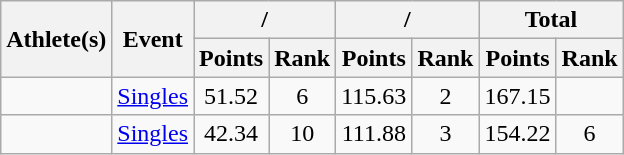<table class="wikitable">
<tr>
<th rowspan="2">Athlete(s)</th>
<th rowspan="2">Event</th>
<th colspan="2">/</th>
<th colspan="2">/</th>
<th colspan="2">Total</th>
</tr>
<tr>
<th>Points</th>
<th>Rank</th>
<th>Points</th>
<th>Rank</th>
<th>Points</th>
<th>Rank</th>
</tr>
<tr>
<td></td>
<td><a href='#'>Singles</a></td>
<td align="center">51.52</td>
<td align="center">6</td>
<td align="center">115.63</td>
<td align="center">2</td>
<td align="center">167.15</td>
<td align="center"></td>
</tr>
<tr>
<td></td>
<td><a href='#'>Singles</a></td>
<td align="center">42.34</td>
<td align="center">10</td>
<td align="center">111.88</td>
<td align="center">3</td>
<td align="center">154.22</td>
<td align="center">6</td>
</tr>
</table>
